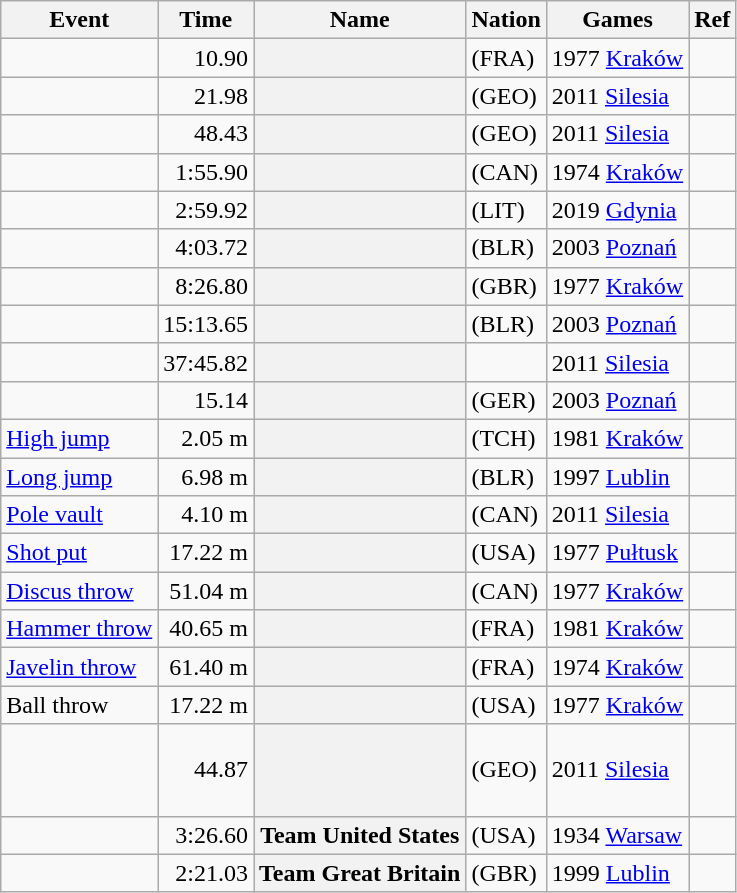<table class="sortable wikitable plainrowheaders">
<tr>
<th scope="col">Event</th>
<th scope="col" class=unsortable>Time</th>
<th scope="col">Name</th>
<th scope="col">Nation</th>
<th scope="col">Games</th>
<th scope="col" class=unsortable>Ref</th>
</tr>
<tr>
<td></td>
<td align=right>10.90</td>
<th scope="row"></th>
<td> (FRA)</td>
<td>1977 <a href='#'>Kraków</a></td>
<td></td>
</tr>
<tr>
<td></td>
<td align=right>21.98</td>
<th scope="row"></th>
<td> (GEO)</td>
<td>2011 <a href='#'>Silesia</a></td>
<td></td>
</tr>
<tr>
<td></td>
<td align=right>48.43</td>
<th scope="row"></th>
<td> (GEO)</td>
<td>2011 <a href='#'>Silesia</a></td>
<td></td>
</tr>
<tr>
<td></td>
<td align=right>1:55.90</td>
<th scope="row"></th>
<td> (CAN)</td>
<td>1974 <a href='#'>Kraków</a></td>
<td></td>
</tr>
<tr>
<td></td>
<td align=right>2:59.92</td>
<th scope="row"></th>
<td> (LIT)</td>
<td>2019 <a href='#'>Gdynia</a></td>
<td></td>
</tr>
<tr>
<td></td>
<td align=right>4:03.72</td>
<th scope="row"></th>
<td> (BLR)</td>
<td>2003 <a href='#'>Poznań</a></td>
<td></td>
</tr>
<tr>
<td></td>
<td align=right>8:26.80</td>
<th scope="row"></th>
<td> (GBR)</td>
<td>1977 <a href='#'>Kraków</a></td>
<td></td>
</tr>
<tr>
<td></td>
<td align=right>15:13.65</td>
<th scope="row"></th>
<td> (BLR)</td>
<td>2003 <a href='#'>Poznań</a></td>
<td></td>
</tr>
<tr>
<td></td>
<td align=right>37:45.82</td>
<th scope="row"></th>
<td></td>
<td>2011 <a href='#'>Silesia</a></td>
<td></td>
</tr>
<tr>
<td></td>
<td align=right>15.14</td>
<th scope="row"></th>
<td> (GER)</td>
<td>2003 <a href='#'>Poznań</a></td>
<td></td>
</tr>
<tr>
<td><a href='#'>High jump</a></td>
<td align=right>2.05 m</td>
<th scope="row"></th>
<td> (TCH)</td>
<td>1981 <a href='#'>Kraków</a></td>
<td></td>
</tr>
<tr>
<td><a href='#'>Long jump</a></td>
<td align=right>6.98 m</td>
<th scope="row"></th>
<td> (BLR)</td>
<td>1997 <a href='#'>Lublin</a></td>
<td></td>
</tr>
<tr>
<td><a href='#'>Pole vault</a></td>
<td align=right>4.10 m</td>
<th scope="row"></th>
<td> (CAN)</td>
<td>2011 <a href='#'>Silesia</a></td>
<td></td>
</tr>
<tr>
<td><a href='#'>Shot put</a></td>
<td align=right>17.22 m</td>
<th scope="row"></th>
<td> (USA)</td>
<td>1977 <a href='#'>Pułtusk</a></td>
<td></td>
</tr>
<tr>
<td><a href='#'>Discus throw</a></td>
<td align=right>51.04 m</td>
<th scope="row"></th>
<td> (CAN)</td>
<td>1977 <a href='#'>Kraków</a></td>
<td></td>
</tr>
<tr>
<td><a href='#'>Hammer throw</a></td>
<td align=right>40.65 m</td>
<th scope="row"></th>
<td> (FRA)</td>
<td>1981 <a href='#'>Kraków</a></td>
<td></td>
</tr>
<tr>
<td><a href='#'>Javelin throw</a></td>
<td align=right>61.40 m</td>
<th scope="row"></th>
<td> (FRA)</td>
<td>1974 <a href='#'>Kraków</a></td>
<td></td>
</tr>
<tr>
<td>Ball throw</td>
<td align=right>17.22 m</td>
<th scope="row"></th>
<td> (USA)</td>
<td>1977 <a href='#'>Kraków</a></td>
<td></td>
</tr>
<tr>
<td></td>
<td align=right>44.87</td>
<th scope="row"><br><br><br></th>
<td> (GEO)</td>
<td>2011 <a href='#'>Silesia</a></td>
<td></td>
</tr>
<tr>
<td></td>
<td align=right>3:26.60</td>
<th scope="row">Team United States</th>
<td> (USA)</td>
<td>1934 <a href='#'>Warsaw</a></td>
<td></td>
</tr>
<tr>
<td></td>
<td align=right>2:21.03</td>
<th scope="row">Team Great Britain</th>
<td> (GBR)</td>
<td>1999 <a href='#'>Lublin</a></td>
<td></td>
</tr>
</table>
